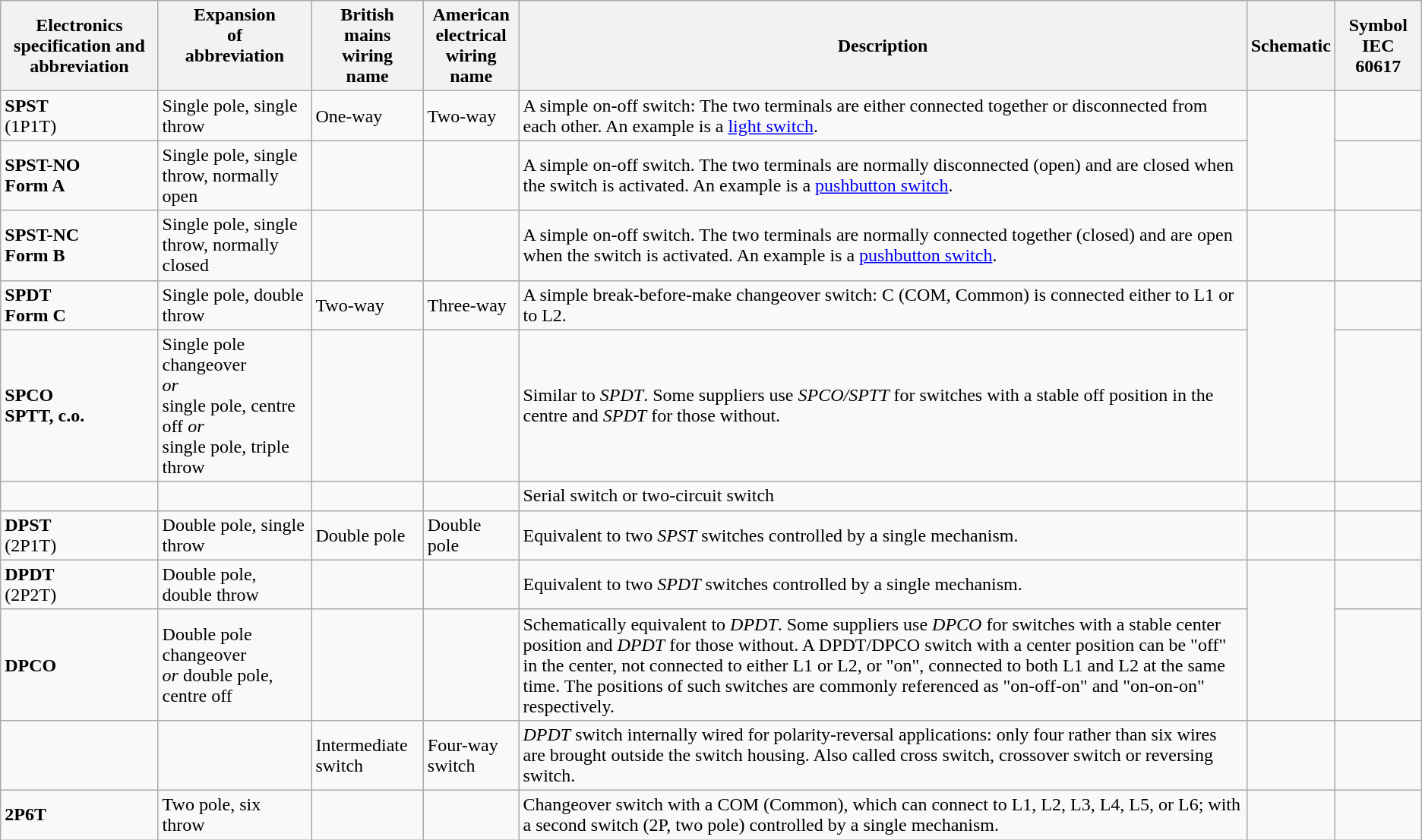<table class="wikitable">
<tr>
<th>Electronics specification and abbreviation</th>
<th valign=top>Expansion <br>of<br>abbreviation</th>
<th>British<br>mains <br>wiring<br>name</th>
<th>American <br>electrical<br>wiring<br>name</th>
<th>Description</th>
<th>Schematic</th>
<th>Symbol IEC 60617</th>
</tr>
<tr ------>
<td><strong>SPST</strong><br>(1P1T)</td>
<td>Single pole, single throw</td>
<td>One-way</td>
<td>Two-way</td>
<td>A simple on-off switch: The two terminals are either connected together or disconnected from each other. An example is a <a href='#'>light switch</a>.</td>
<td rowspan="2"></td>
<td></td>
</tr>
<tr>
<td><strong>SPST-NO</strong><br><strong>Form A</strong></td>
<td>Single pole, single throw, normally open</td>
<td></td>
<td></td>
<td>A simple on-off switch. The two terminals are normally disconnected (open) and are closed when the switch is activated. An example is a <a href='#'>pushbutton switch</a>.</td>
<td></td>
</tr>
<tr>
<td><strong>SPST-NC</strong><br><strong>Form B</strong></td>
<td>Single pole, single throw, normally closed</td>
<td></td>
<td></td>
<td>A simple on-off switch. The two terminals are normally connected together (closed) and are open when the switch is activated. An example is a <a href='#'>pushbutton switch</a>.</td>
<td></td>
<td></td>
</tr>
<tr ------>
<td><strong>SPDT</strong><br><strong>Form C</strong></td>
<td>Single pole, double throw</td>
<td>Two-way</td>
<td>Three-way</td>
<td>A simple break-before-make changeover switch: C (COM, Common) is connected either to L1 or to L2.</td>
<td rowspan="2"></td>
<td></td>
</tr>
<tr ------>
<td><strong>SPCO<br>SPTT, c.o.</strong></td>
<td>Single pole changeover<br><em>or</em><br>single pole, centre off <em>or</em><br>single pole, triple throw</td>
<td> </td>
<td> </td>
<td>Similar to <em>SPDT</em>. Some suppliers use <em>SPCO/SPTT</em> for switches with a stable off position in the centre and <em>SPDT</em> for those without.</td>
<td> </td>
</tr>
<tr ------>
<td> </td>
<td> </td>
<td> </td>
<td> </td>
<td>Serial switch or two-circuit switch</td>
<td> </td>
<td></td>
</tr>
<tr ------>
<td><strong>DPST</strong><br>(2P1T)</td>
<td>Double pole, single throw</td>
<td>Double pole</td>
<td>Double pole</td>
<td>Equivalent to two <em>SPST</em> switches controlled by a single mechanism.</td>
<td></td>
<td></td>
</tr>
<tr ------>
<td><strong>DPDT</strong><br>(2P2T)</td>
<td>Double pole, double throw</td>
<td></td>
<td></td>
<td>Equivalent to two <em>SPDT</em> switches controlled by a single mechanism.</td>
<td rowspan=2></td>
<td></td>
</tr>
<tr ------>
<td><strong>DPCO</strong></td>
<td>Double pole changeover <br> <em>or</em> double pole, centre off</td>
<td> </td>
<td> </td>
<td>Schematically equivalent to <em>DPDT</em>. Some suppliers use <em>DPCO</em> for switches with a stable center position and <em>DPDT</em> for those without. A DPDT/DPCO switch with a center position can be "off" in the center, not connected to either L1 or L2, or "on", connected to both L1 and L2 at the same time. The positions of such switches are commonly referenced as "on-off-on" and "on-on-on" respectively.</td>
<td> </td>
</tr>
<tr ------>
<td> </td>
<td> </td>
<td>Intermediate switch</td>
<td>Four-way switch</td>
<td><em>DPDT</em> switch internally wired for polarity-reversal applications: only four rather than six wires are brought outside the switch housing. Also called cross switch, crossover switch or reversing switch.</td>
<td></td>
<td></td>
</tr>
<tr ------>
<td><strong>2P6T</strong></td>
<td>Two pole, six throw</td>
<td></td>
<td></td>
<td>Changeover switch with a COM (Common), which can connect to L1, L2, L3, L4, L5, or L6; with a second switch (2P, two pole) controlled by a single mechanism.</td>
<td></td>
<td> </td>
</tr>
</table>
